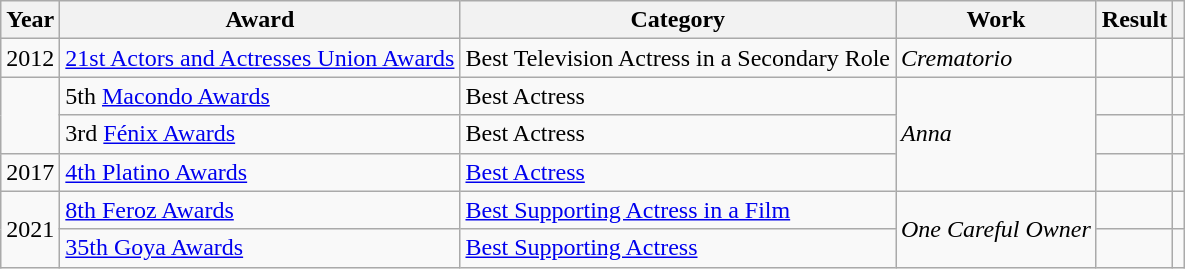<table class="wikitable sortable plainrowheaders">
<tr>
<th>Year</th>
<th>Award</th>
<th>Category</th>
<th>Work</th>
<th>Result</th>
<th scope="col" class="unsortable"></th>
</tr>
<tr>
<td align = "center">2012</td>
<td><a href='#'>21st Actors and Actresses Union Awards</a></td>
<td>Best Television Actress in a Secondary Role</td>
<td><em>Crematorio</em></td>
<td></td>
<td align = "center"></td>
</tr>
<tr>
<td rowspan = "2"></td>
<td>5th <a href='#'>Macondo Awards</a></td>
<td>Best Actress</td>
<td rowspan = "3"><em>Anna</em></td>
<td></td>
<td></td>
</tr>
<tr>
<td>3rd <a href='#'>Fénix Awards</a></td>
<td>Best Actress</td>
<td></td>
<td></td>
</tr>
<tr>
<td align = "center">2017</td>
<td><a href='#'>4th Platino Awards</a></td>
<td><a href='#'>Best Actress</a></td>
<td></td>
<td align = "center"></td>
</tr>
<tr>
<td align = "center" rowspan = "2">2021</td>
<td><a href='#'>8th Feroz Awards</a></td>
<td><a href='#'>Best Supporting Actress in a Film</a></td>
<td rowspan = "2"><em> One Careful Owner</em></td>
<td></td>
<td align = "center"></td>
</tr>
<tr>
<td><a href='#'>35th Goya Awards</a></td>
<td><a href='#'>Best Supporting Actress</a></td>
<td></td>
<td align = "center"></td>
</tr>
</table>
